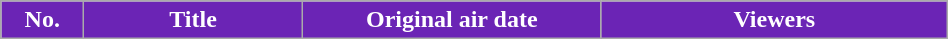<table class="wikitable plainrowheaders" style="width:50%;">
<tr>
<th scope="col" style="background:#6b24b5; color:#fff; width:3em;">No.</th>
<th scope="col" style="background:#6b24b5; color:#fff;">Title</th>
<th scope="col" style="background:#6b24b5; color:#fff; width:12em;">Original air date</th>
<th scope="col" style="background:#6b24b5; color:#fff;">Viewers<br>








</th>
</tr>
</table>
